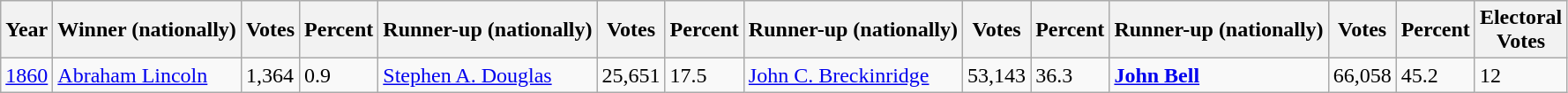<table class="wikitable sortable">
<tr>
<th data-sort-type="number">Year</th>
<th>Winner (nationally)</th>
<th data-sort-type="number">Votes</th>
<th data-sort-type="number">Percent</th>
<th>Runner-up (nationally)</th>
<th data-sort-type="number">Votes</th>
<th data-sort-type="number">Percent</th>
<th>Runner-up (nationally)</th>
<th data-sort-type="number">Votes</th>
<th data-sort-type="number">Percent</th>
<th>Runner-up (nationally)</th>
<th data-sort-type="number">Votes</th>
<th data-sort-type="number">Percent</th>
<th>Electoral<br>Votes</th>
</tr>
<tr>
<td style"text-align:left"><a href='#'>1860</a></td>
<td><a href='#'>Abraham Lincoln</a></td>
<td>1,364</td>
<td>0.9</td>
<td><a href='#'>Stephen A. Douglas</a></td>
<td>25,651</td>
<td>17.5</td>
<td><a href='#'>John C. Breckinridge</a></td>
<td>53,143</td>
<td>36.3</td>
<td><strong><a href='#'>John Bell</a></strong></td>
<td>66,058</td>
<td>45.2</td>
<td>12</td>
</tr>
</table>
